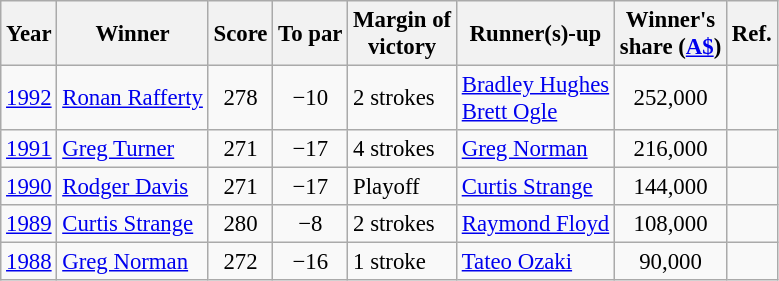<table class=wikitable style="font-size:95%">
<tr>
<th>Year</th>
<th>Winner</th>
<th>Score</th>
<th>To par</th>
<th>Margin of<br>victory</th>
<th>Runner(s)-up</th>
<th>Winner's<br>share (<a href='#'>A$</a>)</th>
<th>Ref.</th>
</tr>
<tr>
<td><a href='#'>1992</a></td>
<td> <a href='#'>Ronan Rafferty</a></td>
<td align=center>278</td>
<td align=center>−10</td>
<td>2 strokes</td>
<td> <a href='#'>Bradley Hughes</a><br> <a href='#'>Brett Ogle</a></td>
<td align=center>252,000</td>
<td></td>
</tr>
<tr>
<td><a href='#'>1991</a></td>
<td> <a href='#'>Greg Turner</a></td>
<td align=center>271</td>
<td align=center>−17</td>
<td>4 strokes</td>
<td> <a href='#'>Greg Norman</a></td>
<td align=center>216,000</td>
<td></td>
</tr>
<tr>
<td><a href='#'>1990</a></td>
<td> <a href='#'>Rodger Davis</a></td>
<td align=center>271</td>
<td align=center>−17</td>
<td>Playoff</td>
<td> <a href='#'>Curtis Strange</a></td>
<td align=center>144,000</td>
<td></td>
</tr>
<tr>
<td><a href='#'>1989</a></td>
<td> <a href='#'>Curtis Strange</a></td>
<td align=center>280</td>
<td align=center>−8</td>
<td>2 strokes</td>
<td> <a href='#'>Raymond Floyd</a></td>
<td align=center>108,000</td>
<td></td>
</tr>
<tr>
<td><a href='#'>1988</a></td>
<td> <a href='#'>Greg Norman</a></td>
<td align=center>272</td>
<td align=center>−16</td>
<td>1 stroke</td>
<td> <a href='#'>Tateo Ozaki</a></td>
<td align=center>90,000</td>
<td></td>
</tr>
</table>
